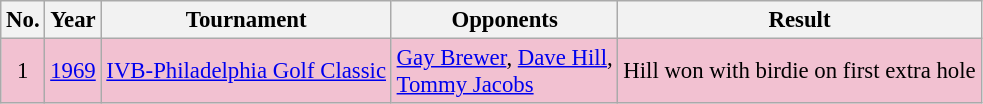<table class="wikitable" style="font-size:95%;">
<tr>
<th>No.</th>
<th>Year</th>
<th>Tournament</th>
<th>Opponents</th>
<th>Result</th>
</tr>
<tr style="background:#F2C1D1;">
<td align=center>1</td>
<td><a href='#'>1969</a></td>
<td><a href='#'>IVB-Philadelphia Golf Classic</a></td>
<td> <a href='#'>Gay Brewer</a>,  <a href='#'>Dave Hill</a>,<br> <a href='#'>Tommy Jacobs</a></td>
<td>Hill won with birdie on first extra hole</td>
</tr>
</table>
